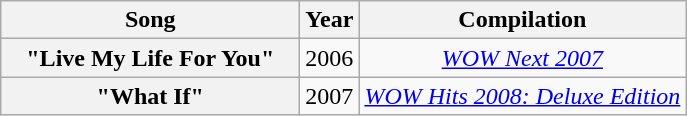<table class="wikitable plainrowheaders" style="text-align:center;">
<tr>
<th scope="col" style="width:12em;">Song</th>
<th>Year</th>
<th>Compilation</th>
</tr>
<tr>
<th scope="row">"Live My Life For You"</th>
<td>2006</td>
<td><em><a href='#'>WOW Next 2007</a></em></td>
</tr>
<tr>
<th scope="row">"What If"</th>
<td>2007</td>
<td><em><a href='#'>WOW Hits 2008: Deluxe Edition</a></em></td>
</tr>
</table>
